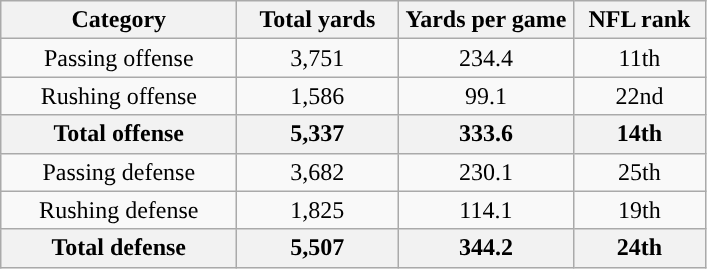<table class="wikitable" style="text-align:center">
<tr>
<th width="150">Category</th>
<th width="100">Total yards</th>
<th width="110">Yards per game</th>
<th width="80">NFL rank<br></th>
</tr>
<tr>
<td>Passing offense</td>
<td>3,751</td>
<td>234.4</td>
<td>11th</td>
</tr>
<tr>
<td>Rushing offense</td>
<td>1,586</td>
<td>99.1</td>
<td>22nd</td>
</tr>
<tr>
<th>Total offense</th>
<th>5,337</th>
<th>333.6</th>
<th>14th</th>
</tr>
<tr>
<td>Passing defense</td>
<td>3,682</td>
<td>230.1</td>
<td>25th</td>
</tr>
<tr>
<td>Rushing defense</td>
<td>1,825</td>
<td>114.1</td>
<td>19th</td>
</tr>
<tr>
<th>Total defense</th>
<th>5,507</th>
<th>344.2</th>
<th>24th</th>
</tr>
</table>
